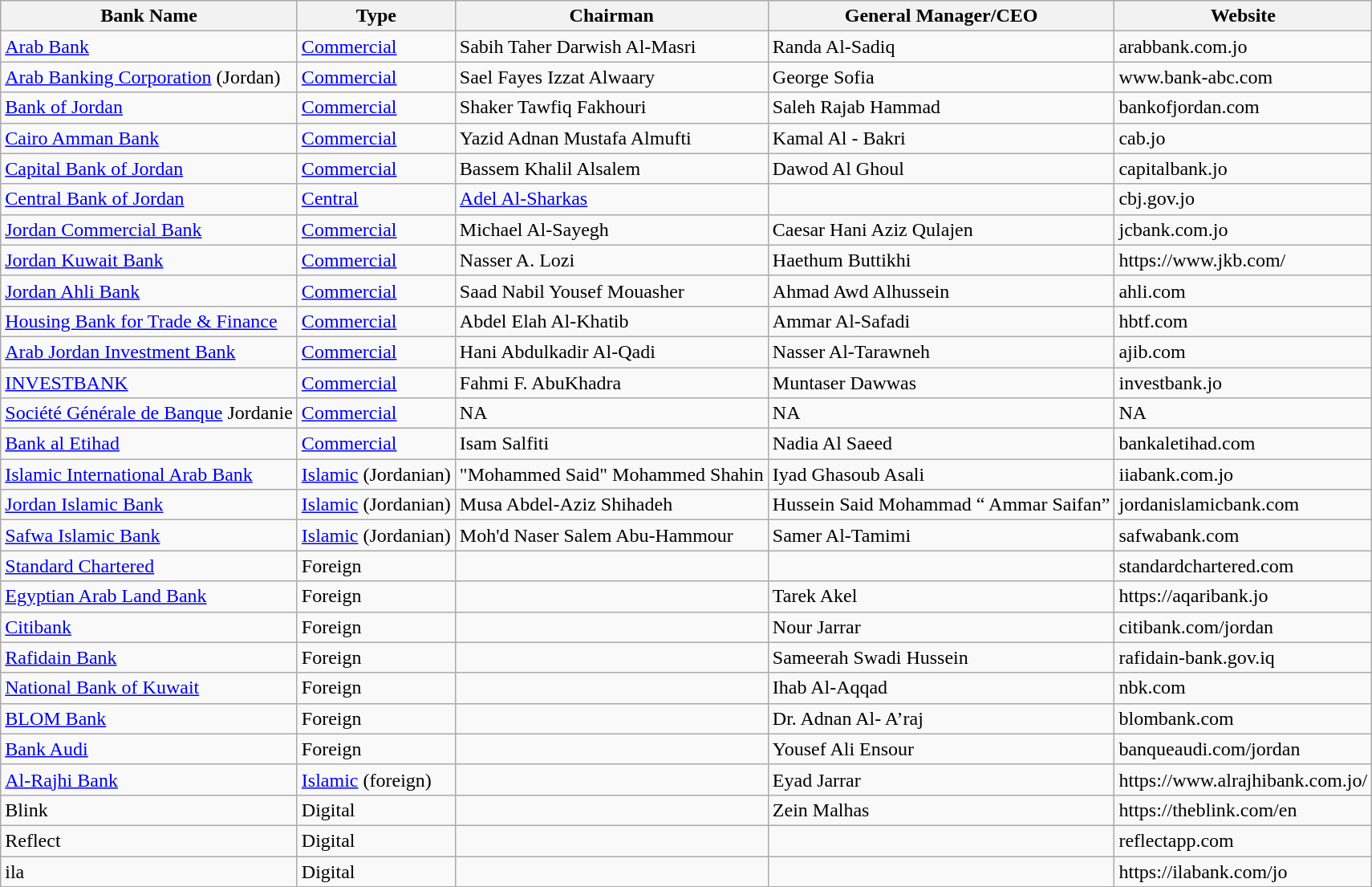<table class="wikitable sortable">
<tr>
<th>Bank Name</th>
<th>Type</th>
<th>Chairman</th>
<th>General Manager/CEO</th>
<th>Website</th>
</tr>
<tr --->
<td><a href='#'>Arab Bank</a></td>
<td><a href='#'>Commercial</a></td>
<td>Sabih Taher Darwish Al-Masri</td>
<td>Randa Al-Sadiq</td>
<td>arabbank.com.jo</td>
</tr>
<tr>
<td><a href='#'>Arab Banking Corporation</a> (Jordan)</td>
<td><a href='#'>Commercial</a></td>
<td>Sael Fayes Izzat Alwaary</td>
<td>George Sofia</td>
<td>www.bank-abc.com</td>
</tr>
<tr>
<td><a href='#'>Bank of Jordan</a></td>
<td><a href='#'>Commercial</a></td>
<td>Shaker Tawfiq Fakhouri</td>
<td>Saleh Rajab Hammad</td>
<td>bankofjordan.com</td>
</tr>
<tr>
<td><a href='#'>Cairo Amman Bank</a></td>
<td><a href='#'>Commercial</a></td>
<td>Yazid Adnan Mustafa Almufti</td>
<td>Kamal Al - Bakri</td>
<td>cab.jo</td>
</tr>
<tr>
<td><a href='#'>Capital Bank of Jordan</a></td>
<td><a href='#'>Commercial</a></td>
<td>Bassem Khalil Alsalem</td>
<td>Dawod Al Ghoul</td>
<td>capitalbank.jo</td>
</tr>
<tr>
<td><a href='#'>Central Bank of Jordan</a></td>
<td><a href='#'>Central</a></td>
<td><a href='#'>Adel Al-Sharkas</a></td>
<td></td>
<td>cbj.gov.jo</td>
</tr>
<tr>
<td><a href='#'>Jordan Commercial Bank</a></td>
<td><a href='#'>Commercial</a></td>
<td>Michael Al-Sayegh</td>
<td>Caesar Hani Aziz  Qulajen</td>
<td>jcbank.com.jo</td>
</tr>
<tr>
<td><a href='#'>Jordan Kuwait Bank</a></td>
<td><a href='#'>Commercial</a></td>
<td>Nasser A. Lozi</td>
<td>Haethum Buttikhi</td>
<td>https://www.jkb.com/</td>
</tr>
<tr>
<td><a href='#'>Jordan Ahli Bank</a></td>
<td><a href='#'>Commercial</a></td>
<td>Saad Nabil Yousef Mouasher</td>
<td>Ahmad Awd Alhussein</td>
<td>ahli.com</td>
</tr>
<tr>
<td><a href='#'>Housing Bank for Trade & Finance</a></td>
<td><a href='#'>Commercial</a></td>
<td>Abdel Elah Al-Khatib</td>
<td>Ammar Al-Safadi</td>
<td>hbtf.com</td>
</tr>
<tr>
<td><a href='#'>Arab Jordan Investment Bank</a></td>
<td><a href='#'>Commercial</a></td>
<td>Hani Abdulkadir Al-Qadi</td>
<td>Nasser Al-Tarawneh</td>
<td>ajib.com</td>
</tr>
<tr>
<td><a href='#'>INVESTBANK</a></td>
<td><a href='#'>Commercial</a></td>
<td>Fahmi F. AbuKhadra</td>
<td>Muntaser Dawwas</td>
<td>investbank.jo</td>
</tr>
<tr>
<td><a href='#'>Société Générale de Banque</a> Jordanie</td>
<td><a href='#'>Commercial</a></td>
<td>NA</td>
<td>NA</td>
<td>NA</td>
</tr>
<tr bbc bank>
<td><a href='#'>Bank al Etihad</a></td>
<td><a href='#'>Commercial</a></td>
<td>Isam Salfiti</td>
<td>Nadia Al Saeed</td>
<td>bankaletihad.com</td>
</tr>
<tr>
<td><a href='#'>Islamic International Arab Bank</a></td>
<td><a href='#'>Islamic</a> (Jordanian)</td>
<td>"Mohammed Said" Mohammed Shahin</td>
<td>Iyad Ghasoub Asali</td>
<td>iiabank.com.jo</td>
</tr>
<tr>
<td><a href='#'>Jordan Islamic Bank</a></td>
<td><a href='#'>Islamic</a> (Jordanian)</td>
<td>Musa Abdel-Aziz Shihadeh</td>
<td>Hussein Said Mohammad “ Ammar Saifan”</td>
<td>jordanislamicbank.com</td>
</tr>
<tr>
<td><a href='#'>Safwa Islamic Bank</a></td>
<td><a href='#'>Islamic</a> (Jordanian)</td>
<td>Moh'd Naser Salem Abu-Hammour</td>
<td>Samer Al-Tamimi</td>
<td>safwabank.com</td>
</tr>
<tr>
<td><a href='#'>Standard Chartered</a></td>
<td>Foreign</td>
<td></td>
<td></td>
<td>standardchartered.com</td>
</tr>
<tr>
<td><a href='#'>Egyptian Arab Land Bank</a></td>
<td>Foreign</td>
<td></td>
<td>Tarek Akel</td>
<td>https://aqaribank.jo</td>
</tr>
<tr>
<td><a href='#'>Citibank</a></td>
<td>Foreign</td>
<td></td>
<td>Nour Jarrar</td>
<td>citibank.com/jordan</td>
</tr>
<tr>
<td><a href='#'>Rafidain Bank</a></td>
<td>Foreign</td>
<td></td>
<td>Sameerah Swadi Hussein</td>
<td>rafidain-bank.gov.iq</td>
</tr>
<tr>
<td><a href='#'>National Bank of Kuwait</a></td>
<td>Foreign</td>
<td></td>
<td>Ihab Al-Aqqad</td>
<td>nbk.com</td>
</tr>
<tr>
<td><a href='#'>BLOM Bank</a></td>
<td>Foreign</td>
<td></td>
<td>Dr. Adnan  Al- A’raj</td>
<td>blombank.com</td>
</tr>
<tr>
<td><a href='#'>Bank Audi</a></td>
<td>Foreign</td>
<td></td>
<td>Yousef Ali Ensour</td>
<td>banqueaudi.com/jordan</td>
</tr>
<tr>
<td><a href='#'>Al-Rajhi Bank</a></td>
<td><a href='#'>Islamic</a> (foreign)</td>
<td></td>
<td>Eyad Jarrar</td>
<td>https://www.alrajhibank.com.jo/</td>
</tr>
<tr>
<td>Blink</td>
<td>Digital</td>
<td></td>
<td>Zein Malhas</td>
<td>https://theblink.com/en</td>
</tr>
<tr>
<td>Reflect</td>
<td>Digital</td>
<td></td>
<td></td>
<td>reflectapp.com</td>
</tr>
<tr>
<td>ila</td>
<td>Digital</td>
<td></td>
<td></td>
<td>https://ilabank.com/jo</td>
</tr>
</table>
